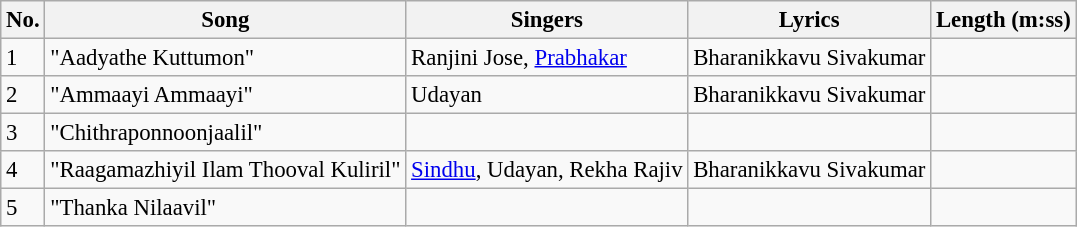<table class="wikitable" style="font-size:95%;">
<tr>
<th>No.</th>
<th>Song</th>
<th>Singers</th>
<th>Lyrics</th>
<th>Length (m:ss)</th>
</tr>
<tr>
<td>1</td>
<td>"Aadyathe Kuttumon"</td>
<td>Ranjini Jose, <a href='#'>Prabhakar</a></td>
<td>Bharanikkavu Sivakumar</td>
<td></td>
</tr>
<tr>
<td>2</td>
<td>"Ammaayi Ammaayi"</td>
<td>Udayan</td>
<td>Bharanikkavu Sivakumar</td>
<td></td>
</tr>
<tr>
<td>3</td>
<td>"Chithraponnoonjaalil"</td>
<td></td>
<td></td>
<td></td>
</tr>
<tr>
<td>4</td>
<td>"Raagamazhiyil Ilam Thooval Kuliril"</td>
<td><a href='#'>Sindhu</a>, Udayan, Rekha Rajiv</td>
<td>Bharanikkavu Sivakumar</td>
<td></td>
</tr>
<tr>
<td>5</td>
<td>"Thanka Nilaavil"</td>
<td></td>
<td></td>
<td></td>
</tr>
</table>
